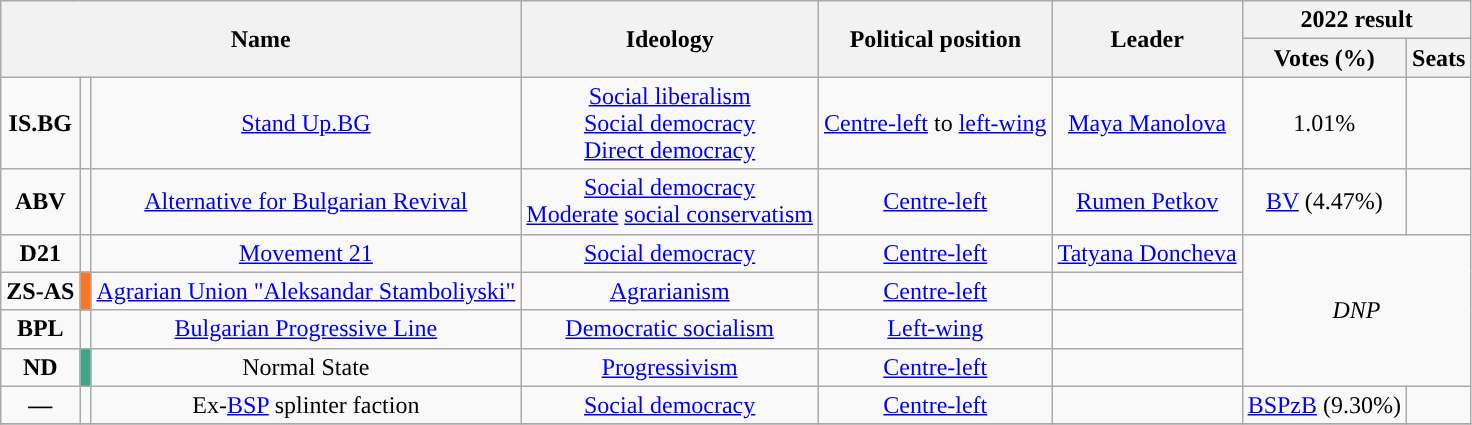<table class="wikitable" style="text-align:center">
<tr>
<th colspan="3" rowspan="2">Name</th>
<th rowspan="2">Ideology</th>
<th rowspan="2">Political position</th>
<th rowspan="2">Leader</th>
<th colspan="2">2022 result</th>
</tr>
<tr>
<th>Votes (%)</th>
<th>Seats</th>
</tr>
<tr>
<td><strong>IS.BG</strong></td>
<td style="background:"></td>
<td><a href='#'>Stand Up.BG</a></td>
<td><a href='#'>Social liberalism</a><br><a href='#'>Social democracy</a><br><a href='#'>Direct democracy</a></td>
<td><a href='#'>Centre-left</a> to <a href='#'>left-wing</a></td>
<td><a href='#'>Maya Manolova</a></td>
<td style="text-align:center">1.01%</td>
<td></td>
</tr>
<tr>
<td><strong>ABV</strong></td>
<td style="background:"></td>
<td><a href='#'>Alternative for Bulgarian Revival</a></td>
<td><a href='#'>Social democracy</a><br><a href='#'>Moderate</a> <a href='#'>social conservatism</a></td>
<td><a href='#'>Centre-left</a></td>
<td><a href='#'>Rumen Petkov</a></td>
<td style="text-align:center"><a href='#'>BV</a> (4.47%)</td>
<td></td>
</tr>
<tr>
<td><strong>D21</strong></td>
<td style="background:"></td>
<td><a href='#'>Movement 21</a></td>
<td><a href='#'>Social democracy</a></td>
<td><a href='#'>Centre-left</a></td>
<td><a href='#'>Tatyana Doncheva</a></td>
<td colspan="2" rowspan="4" style="text-align:center"><em>DNP</em></td>
</tr>
<tr>
<td><strong>ZS-AS</strong></td>
<td style="background:#FA7624"></td>
<td><a href='#'>Agrarian Union "Aleksandar Stamboliyski"</a></td>
<td><a href='#'>Agrarianism</a></td>
<td><a href='#'>Centre-left</a></td>
<td></td>
</tr>
<tr>
<td><strong>BPL</strong></td>
<td style="background:"></td>
<td><a href='#'>Bulgarian Progressive Line</a></td>
<td><a href='#'>Democratic socialism</a></td>
<td><a href='#'>Left-wing</a></td>
<td></td>
</tr>
<tr>
<td><strong>ND</strong></td>
<td style="background:#3EA588"></td>
<td>Normal State</td>
<td><a href='#'>Progressivism</a></td>
<td><a href='#'>Centre-left</a></td>
<td></td>
</tr>
<tr>
<td><strong>—</strong></td>
<td style="background:"></td>
<td>Ex-<a href='#'>BSP</a> splinter faction</td>
<td><a href='#'>Social democracy</a></td>
<td><a href='#'>Centre-left</a></td>
<td></td>
<td style="text-align:center"><a href='#'>BSPzB</a> (9.30%)</td>
<td></td>
</tr>
<tr>
</tr>
</table>
